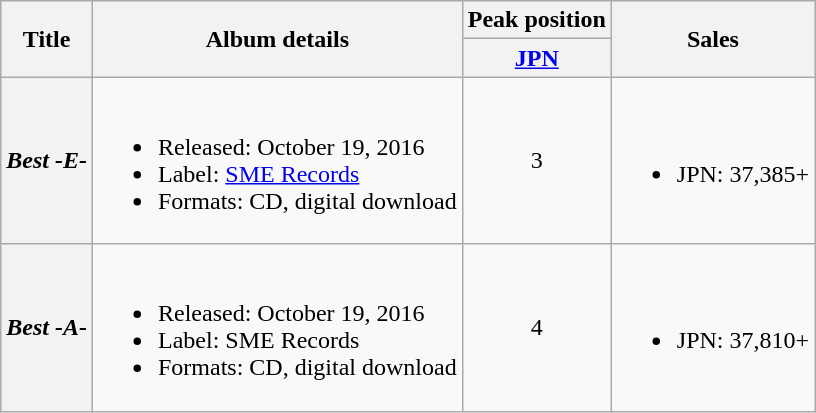<table class="wikitable plainrowheaders">
<tr>
<th scope="col" rowspan="2">Title</th>
<th scope="col" rowspan="2">Album details</th>
<th scope="col" colspan="1">Peak position</th>
<th scope="col" rowspan="2">Sales</th>
</tr>
<tr>
<th scope="col"><a href='#'>JPN</a><br></th>
</tr>
<tr>
<th scope="row"><em>Best -E-</em></th>
<td><br><ul><li>Released: October 19, 2016</li><li>Label: <a href='#'>SME Records</a></li><li>Formats: CD, digital download</li></ul></td>
<td align="center">3</td>
<td><br><ul><li>JPN: 37,385+</li></ul></td>
</tr>
<tr>
<th scope="row"><em>Best -A-</em></th>
<td><br><ul><li>Released: October 19, 2016</li><li>Label: SME Records</li><li>Formats: CD, digital download</li></ul></td>
<td align="center">4</td>
<td><br><ul><li>JPN: 37,810+</li></ul></td>
</tr>
</table>
